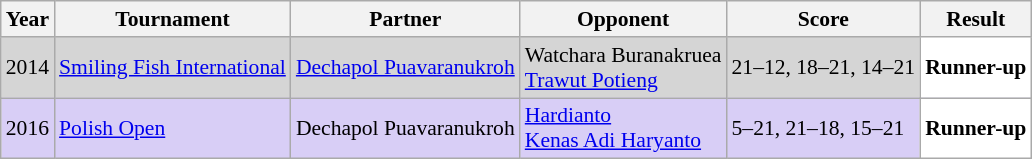<table class="sortable wikitable" style="font-size: 90%;">
<tr>
<th>Year</th>
<th>Tournament</th>
<th>Partner</th>
<th>Opponent</th>
<th>Score</th>
<th>Result</th>
</tr>
<tr style="background:#D5D5D5">
<td align="center">2014</td>
<td align="left"><a href='#'>Smiling Fish International</a></td>
<td align="left"> <a href='#'>Dechapol Puavaranukroh</a></td>
<td align="left"> Watchara Buranakruea<br> <a href='#'>Trawut Potieng</a></td>
<td align="left">21–12, 18–21, 14–21</td>
<td style="text-align:left; background:white"> <strong>Runner-up</strong></td>
</tr>
<tr style="background:#D8CEF6">
<td align="center">2016</td>
<td align="left"><a href='#'>Polish Open</a></td>
<td align="left"> Dechapol Puavaranukroh</td>
<td align="left"> <a href='#'>Hardianto</a><br> <a href='#'>Kenas Adi Haryanto</a></td>
<td align="left">5–21, 21–18, 15–21</td>
<td style="text-align:left; background:white"> <strong>Runner-up</strong></td>
</tr>
</table>
